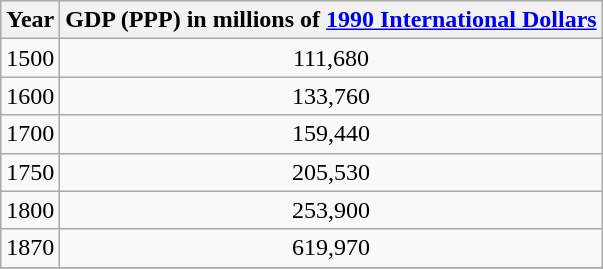<table class="wikitable sortable" style="text-align: center;">
<tr ---->
<th>Year</th>
<th>GDP (PPP) in millions of <a href='#'>1990 International Dollars</a></th>
</tr>
<tr>
<td>1500</td>
<td>111,680</td>
</tr>
<tr>
<td>1600</td>
<td>133,760</td>
</tr>
<tr>
<td>1700</td>
<td>159,440</td>
</tr>
<tr>
<td>1750</td>
<td>205,530</td>
</tr>
<tr>
<td>1800</td>
<td>253,900</td>
</tr>
<tr>
<td>1870</td>
<td>619,970</td>
</tr>
<tr>
</tr>
</table>
